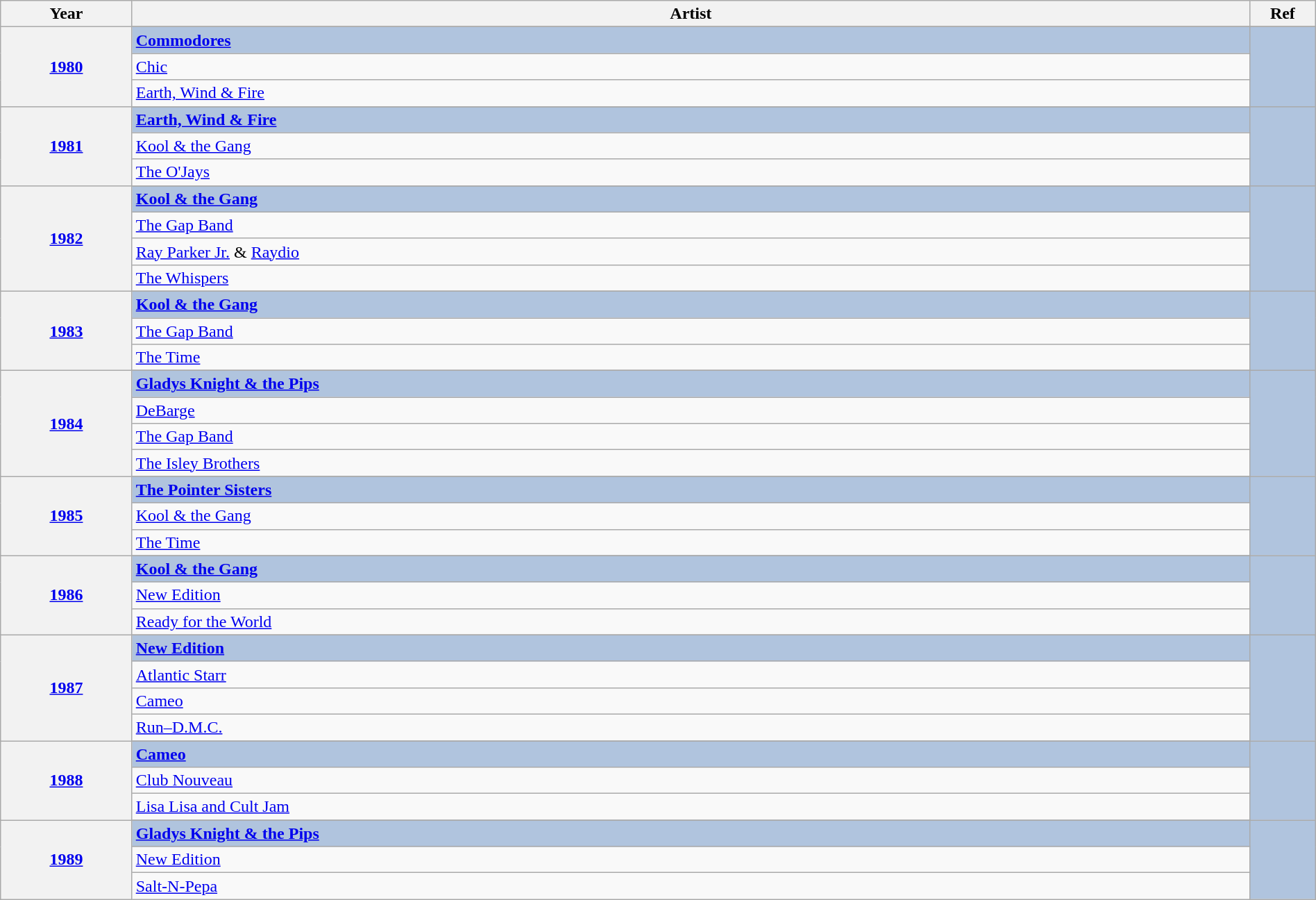<table class="wikitable" width="100%">
<tr>
<th width="10%">Year</th>
<th width="85%">Artist</th>
<th width="5%">Ref</th>
</tr>
<tr>
<th rowspan="4" align="center"><a href='#'>1980<br></a></th>
</tr>
<tr style="background:#B0C4DE">
<td><strong><a href='#'>Commodores</a></strong></td>
<td rowspan="4" align="center"></td>
</tr>
<tr>
<td><a href='#'>Chic</a></td>
</tr>
<tr>
<td><a href='#'>Earth, Wind & Fire</a></td>
</tr>
<tr>
<th rowspan="4" align="center"><a href='#'>1981<br></a></th>
</tr>
<tr style="background:#B0C4DE">
<td><strong><a href='#'>Earth, Wind & Fire</a></strong></td>
<td rowspan="4" align="center"></td>
</tr>
<tr>
<td><a href='#'>Kool & the Gang</a></td>
</tr>
<tr>
<td><a href='#'>The O'Jays</a></td>
</tr>
<tr>
<th rowspan="5" align="center"><a href='#'>1982<br></a></th>
</tr>
<tr style="background:#B0C4DE">
<td><strong><a href='#'>Kool & the Gang</a></strong></td>
<td rowspan="5" align="center"></td>
</tr>
<tr>
<td><a href='#'>The Gap Band</a></td>
</tr>
<tr>
<td><a href='#'>Ray Parker Jr.</a> & <a href='#'>Raydio</a></td>
</tr>
<tr>
<td><a href='#'>The Whispers</a></td>
</tr>
<tr>
<th rowspan="4" align="center"><a href='#'>1983<br></a></th>
</tr>
<tr style="background:#B0C4DE">
<td><strong><a href='#'>Kool & the Gang</a></strong></td>
<td rowspan="4" align="center"></td>
</tr>
<tr>
<td><a href='#'>The Gap Band</a></td>
</tr>
<tr>
<td><a href='#'>The Time</a></td>
</tr>
<tr>
<th rowspan="5" align="center"><a href='#'>1984<br></a></th>
</tr>
<tr style="background:#B0C4DE">
<td><strong><a href='#'>Gladys Knight & the Pips</a></strong></td>
<td rowspan="5" align="center"></td>
</tr>
<tr>
<td><a href='#'>DeBarge</a></td>
</tr>
<tr>
<td><a href='#'>The Gap Band</a></td>
</tr>
<tr>
<td><a href='#'>The Isley Brothers</a></td>
</tr>
<tr>
<th rowspan="4" align="center"><a href='#'>1985<br></a></th>
</tr>
<tr style="background:#B0C4DE">
<td><strong><a href='#'>The Pointer Sisters</a></strong></td>
<td rowspan="4" align="center"></td>
</tr>
<tr>
<td><a href='#'>Kool & the Gang</a></td>
</tr>
<tr>
<td><a href='#'>The Time</a></td>
</tr>
<tr>
<th rowspan="4" align="center"><a href='#'>1986<br></a></th>
</tr>
<tr style="background:#B0C4DE">
<td><strong><a href='#'>Kool & the Gang</a></strong></td>
<td rowspan="4" align="center"></td>
</tr>
<tr>
<td><a href='#'>New Edition</a></td>
</tr>
<tr>
<td><a href='#'>Ready for the World</a></td>
</tr>
<tr>
<th rowspan="5" align="center"><a href='#'>1987<br></a></th>
</tr>
<tr style="background:#B0C4DE">
<td><strong><a href='#'>New Edition</a></strong></td>
<td rowspan="5" align="center"></td>
</tr>
<tr>
<td><a href='#'>Atlantic Starr</a></td>
</tr>
<tr>
<td><a href='#'>Cameo</a></td>
</tr>
<tr>
<td><a href='#'>Run–D.M.C.</a></td>
</tr>
<tr>
<th rowspan="4" align="center"><a href='#'>1988<br></a></th>
</tr>
<tr style="background:#B0C4DE">
<td><strong><a href='#'>Cameo</a></strong></td>
<td rowspan="4" align="center"></td>
</tr>
<tr>
<td><a href='#'>Club Nouveau</a></td>
</tr>
<tr>
<td><a href='#'>Lisa Lisa and Cult Jam</a></td>
</tr>
<tr>
<th rowspan="4" align="center"><a href='#'>1989<br></a></th>
</tr>
<tr style="background:#B0C4DE">
<td><strong><a href='#'>Gladys Knight & the Pips</a></strong></td>
<td rowspan="4" align="center"></td>
</tr>
<tr>
<td><a href='#'>New Edition</a></td>
</tr>
<tr>
<td><a href='#'>Salt-N-Pepa</a></td>
</tr>
</table>
